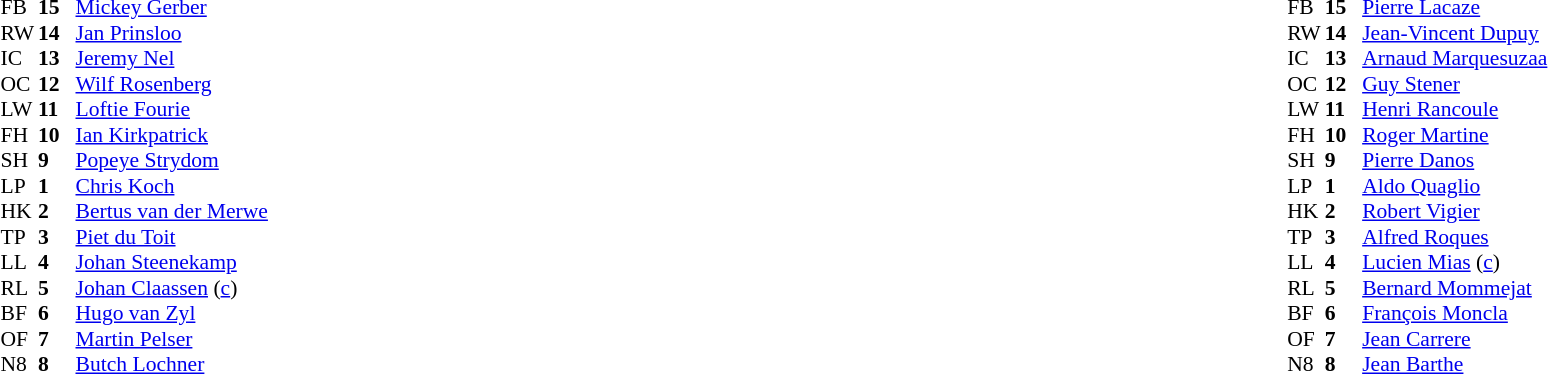<table width="100%">
<tr>
<td valign="top" width="50%"><br><table style="font-size: 90%" cellspacing="0" cellpadding="0">
<tr>
<th width="25"></th>
<th width="25"></th>
</tr>
<tr>
<td>FB</td>
<td><strong>15</strong></td>
<td><a href='#'>Mickey Gerber</a></td>
</tr>
<tr>
<td>RW</td>
<td><strong>14</strong></td>
<td><a href='#'>Jan Prinsloo</a></td>
</tr>
<tr>
<td>IC</td>
<td><strong>13</strong></td>
<td><a href='#'>Jeremy Nel</a></td>
</tr>
<tr>
<td>OC</td>
<td><strong>12</strong></td>
<td><a href='#'>Wilf Rosenberg</a></td>
</tr>
<tr>
<td>LW</td>
<td><strong>11</strong></td>
<td><a href='#'>Loftie Fourie</a></td>
</tr>
<tr>
<td>FH</td>
<td><strong>10</strong></td>
<td><a href='#'>Ian Kirkpatrick</a></td>
</tr>
<tr>
<td>SH</td>
<td><strong>9</strong></td>
<td><a href='#'>Popeye Strydom</a></td>
</tr>
<tr>
<td>LP</td>
<td><strong>1</strong></td>
<td><a href='#'>Chris Koch</a></td>
</tr>
<tr>
<td>HK</td>
<td><strong>2</strong></td>
<td><a href='#'>Bertus van der Merwe</a></td>
</tr>
<tr>
<td>TP</td>
<td><strong>3</strong></td>
<td><a href='#'>Piet du Toit</a></td>
</tr>
<tr>
<td>LL</td>
<td><strong>4</strong></td>
<td><a href='#'>Johan Steenekamp</a></td>
</tr>
<tr>
<td>RL</td>
<td><strong>5</strong></td>
<td><a href='#'>Johan Claassen</a> (<a href='#'>c</a>)</td>
</tr>
<tr>
<td>BF</td>
<td><strong>6</strong></td>
<td><a href='#'>Hugo van Zyl</a></td>
</tr>
<tr>
<td>OF</td>
<td><strong>7</strong></td>
<td><a href='#'>Martin Pelser</a></td>
</tr>
<tr>
<td>N8</td>
<td><strong>8</strong></td>
<td><a href='#'>Butch Lochner</a></td>
</tr>
<tr>
</tr>
</table>
</td>
<td valign="top" width="50%"><br><table style="font-size: 90%" cellspacing="0" cellpadding="0"  align="center">
<tr>
<th width="25"></th>
<th width="25"></th>
</tr>
<tr>
<td>FB</td>
<td><strong>15</strong></td>
<td><a href='#'>Pierre Lacaze</a></td>
</tr>
<tr>
<td>RW</td>
<td><strong>14</strong></td>
<td><a href='#'>Jean-Vincent Dupuy</a></td>
</tr>
<tr>
<td>IC</td>
<td><strong>13</strong></td>
<td><a href='#'>Arnaud Marquesuzaa</a></td>
</tr>
<tr>
<td>OC</td>
<td><strong>12</strong></td>
<td><a href='#'>Guy Stener</a></td>
</tr>
<tr>
<td>LW</td>
<td><strong>11</strong></td>
<td><a href='#'>Henri Rancoule</a></td>
</tr>
<tr>
<td>FH</td>
<td><strong>10</strong></td>
<td><a href='#'>Roger Martine</a></td>
</tr>
<tr>
<td>SH</td>
<td><strong>9</strong></td>
<td><a href='#'>Pierre Danos</a></td>
</tr>
<tr>
<td>LP</td>
<td><strong>1</strong></td>
<td><a href='#'>Aldo Quaglio</a></td>
</tr>
<tr>
<td>HK</td>
<td><strong>2</strong></td>
<td><a href='#'>Robert Vigier</a></td>
</tr>
<tr>
<td>TP</td>
<td><strong>3</strong></td>
<td><a href='#'>Alfred Roques</a></td>
</tr>
<tr>
<td>LL</td>
<td><strong>4</strong></td>
<td><a href='#'>Lucien Mias</a> (<a href='#'>c</a>)</td>
</tr>
<tr>
<td>RL</td>
<td><strong>5</strong></td>
<td><a href='#'>Bernard Mommejat</a></td>
</tr>
<tr>
<td>BF</td>
<td><strong>6</strong></td>
<td><a href='#'>François Moncla</a></td>
</tr>
<tr>
<td>OF</td>
<td><strong>7</strong></td>
<td><a href='#'>Jean Carrere</a></td>
</tr>
<tr>
<td>N8</td>
<td><strong>8</strong></td>
<td><a href='#'>Jean Barthe</a></td>
</tr>
<tr>
</tr>
</table>
</td>
</tr>
</table>
